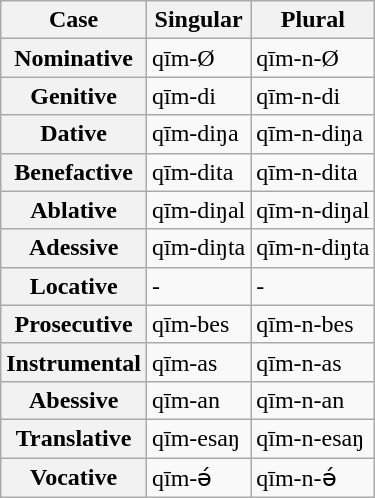<table class="wikitable">
<tr>
<th>Case</th>
<th>Singular</th>
<th>Plural</th>
</tr>
<tr>
<th>Nominative</th>
<td>qīm-Ø</td>
<td>qīm-n-Ø</td>
</tr>
<tr>
<th>Genitive</th>
<td>qīm-di</td>
<td>qīm-n-di</td>
</tr>
<tr>
<th>Dative</th>
<td>qīm-diŋa</td>
<td>qīm-n-diŋa</td>
</tr>
<tr>
<th>Benefactive</th>
<td>qīm-dita</td>
<td>qīm-n-dita</td>
</tr>
<tr>
<th>Ablative</th>
<td>qīm-diŋal</td>
<td>qīm-n-diŋal</td>
</tr>
<tr>
<th>Adessive</th>
<td>qīm-diŋta</td>
<td>qīm-n-diŋta</td>
</tr>
<tr>
<th>Locative</th>
<td>-</td>
<td>-</td>
</tr>
<tr>
<th>Prosecutive</th>
<td>qīm-bes</td>
<td>qīm-n-bes</td>
</tr>
<tr>
<th>Instrumental</th>
<td>qīm-as</td>
<td>qīm-n-as</td>
</tr>
<tr>
<th>Abessive</th>
<td>qīm-an</td>
<td>qīm-n-an</td>
</tr>
<tr>
<th>Translative</th>
<td>qīm-esaŋ</td>
<td>qīm-n-esaŋ</td>
</tr>
<tr>
<th>Vocative</th>
<td>qīm-ə́</td>
<td>qīm-n-ə́</td>
</tr>
</table>
